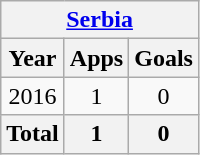<table class="wikitable" style="text-align:center">
<tr>
<th colspan=3><a href='#'>Serbia</a></th>
</tr>
<tr>
<th>Year</th>
<th>Apps</th>
<th>Goals</th>
</tr>
<tr>
<td>2016</td>
<td>1</td>
<td>0</td>
</tr>
<tr>
<th>Total</th>
<th>1</th>
<th>0</th>
</tr>
</table>
